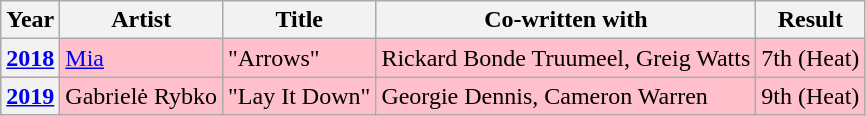<table class="wikitable plainrowheaders">
<tr>
<th scope="col">Year</th>
<th scope="col">Artist</th>
<th scope="col">Title</th>
<th scope="col">Co-written with</th>
<th scope="col">Result</th>
</tr>
<tr bgcolor="pink">
<th scope="row"><a href='#'>2018</a></th>
<td><a href='#'>Mia</a></td>
<td>"Arrows"</td>
<td>Rickard Bonde Truumeel, Greig Watts</td>
<td>7th (Heat)</td>
</tr>
<tr bgcolor="pink">
<th scope="row"><a href='#'>2019</a></th>
<td>Gabrielė Rybko</td>
<td>"Lay It Down"</td>
<td>Georgie Dennis, Cameron Warren</td>
<td>9th (Heat)</td>
</tr>
</table>
